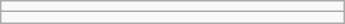<table class="wikitable floatright" width=230px; style="text-align: left;">
<tr>
<td></td>
</tr>
<tr>
<td></td>
</tr>
</table>
